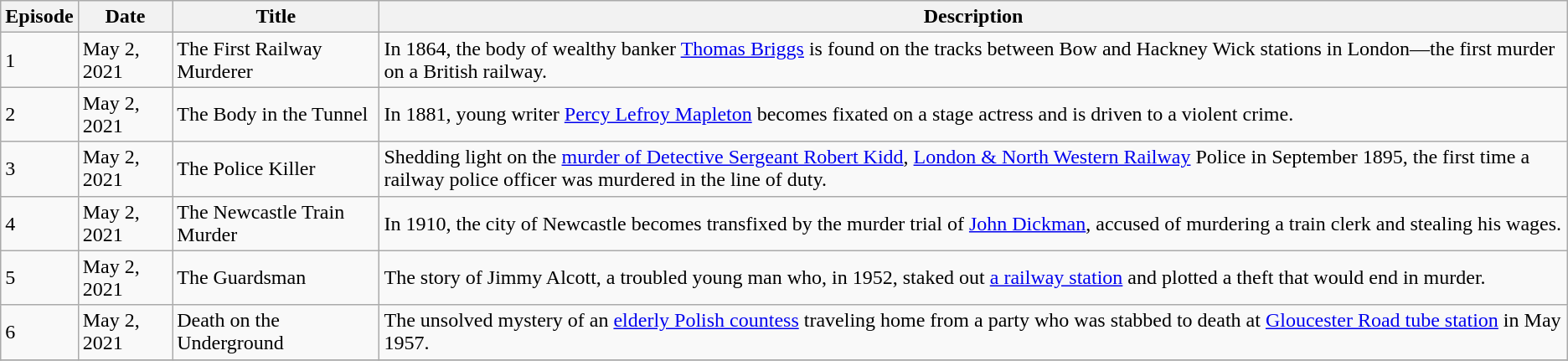<table class="wikitable sortable">
<tr>
<th scope="col">Episode</th>
<th scope="col">Date</th>
<th scope="col">Title</th>
<th scope="col" class="unsortable">Description</th>
</tr>
<tr>
<td>1</td>
<td>May 2, 2021</td>
<td>The First Railway Murderer</td>
<td>In 1864, the body of wealthy banker <a href='#'>Thomas Briggs</a> is found on the tracks between Bow and Hackney Wick stations in London—the first murder on a British railway.</td>
</tr>
<tr>
<td>2</td>
<td>May 2, 2021</td>
<td>The Body in the Tunnel</td>
<td>In 1881, young writer <a href='#'>Percy Lefroy Mapleton</a> becomes fixated on a stage actress and is driven to a violent crime.</td>
</tr>
<tr>
<td>3</td>
<td>May 2, 2021</td>
<td>The Police Killer</td>
<td>Shedding light on the <a href='#'>murder of Detective Sergeant Robert Kidd</a>, <a href='#'>London & North Western Railway</a> Police in September 1895, the first time a railway police officer was murdered in the line of duty.</td>
</tr>
<tr>
<td>4</td>
<td>May 2, 2021</td>
<td>The Newcastle Train Murder</td>
<td>In 1910, the city of Newcastle becomes transfixed by the murder trial of <a href='#'>John Dickman</a>, accused of murdering a train clerk and stealing his wages.</td>
</tr>
<tr>
<td>5</td>
<td>May 2, 2021</td>
<td>The Guardsman</td>
<td>The story of Jimmy Alcott, a troubled young man who, in 1952, staked out <a href='#'>a railway station</a> and plotted a theft that would end in murder.</td>
</tr>
<tr>
<td>6</td>
<td>May 2, 2021</td>
<td>Death on the Underground</td>
<td>The unsolved mystery of an <a href='#'>elderly Polish countess</a> traveling home from a party who was stabbed to death at <a href='#'>Gloucester Road tube station</a> in May 1957.</td>
</tr>
<tr>
</tr>
</table>
